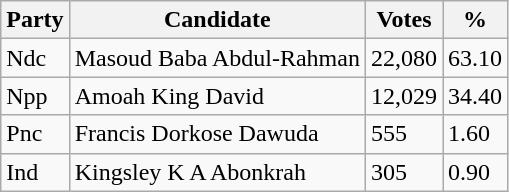<table class="wikitable">
<tr>
<th><strong>Party</strong></th>
<th><strong>Candidate</strong></th>
<th><strong>Votes</strong></th>
<th><strong>%</strong></th>
</tr>
<tr>
<td>Ndc</td>
<td>Masoud Baba Abdul-Rahman</td>
<td>22,080</td>
<td>63.10</td>
</tr>
<tr>
<td>Npp</td>
<td>Amoah King David</td>
<td>12,029</td>
<td>34.40</td>
</tr>
<tr>
<td>Pnc</td>
<td>Francis Dorkose Dawuda</td>
<td>555</td>
<td>1.60</td>
</tr>
<tr>
<td>Ind</td>
<td>Kingsley K A Abonkrah</td>
<td>305</td>
<td>0.90</td>
</tr>
</table>
